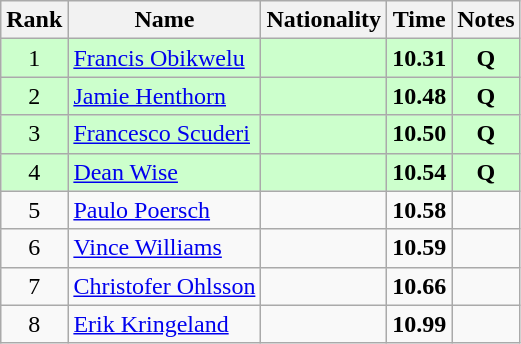<table class="wikitable sortable" style="text-align:center">
<tr>
<th>Rank</th>
<th>Name</th>
<th>Nationality</th>
<th>Time</th>
<th>Notes</th>
</tr>
<tr bgcolor=ccffcc>
<td>1</td>
<td align=left><a href='#'>Francis Obikwelu</a></td>
<td align=left></td>
<td><strong>10.31</strong></td>
<td><strong>Q</strong></td>
</tr>
<tr bgcolor=ccffcc>
<td>2</td>
<td align=left><a href='#'>Jamie Henthorn</a></td>
<td align=left></td>
<td><strong>10.48</strong></td>
<td><strong>Q</strong></td>
</tr>
<tr bgcolor=ccffcc>
<td>3</td>
<td align=left><a href='#'>Francesco Scuderi</a></td>
<td align=left></td>
<td><strong>10.50</strong></td>
<td><strong>Q</strong></td>
</tr>
<tr bgcolor=ccffcc>
<td>4</td>
<td align=left><a href='#'>Dean Wise</a></td>
<td align=left></td>
<td><strong>10.54</strong></td>
<td><strong>Q</strong></td>
</tr>
<tr>
<td>5</td>
<td align=left><a href='#'>Paulo Poersch</a></td>
<td align=left></td>
<td><strong>10.58</strong></td>
<td></td>
</tr>
<tr>
<td>6</td>
<td align=left><a href='#'>Vince Williams</a></td>
<td align=left></td>
<td><strong>10.59</strong></td>
<td></td>
</tr>
<tr>
<td>7</td>
<td align=left><a href='#'>Christofer Ohlsson</a></td>
<td align=left></td>
<td><strong>10.66</strong></td>
<td></td>
</tr>
<tr>
<td>8</td>
<td align=left><a href='#'>Erik Kringeland</a></td>
<td align=left></td>
<td><strong>10.99</strong></td>
<td></td>
</tr>
</table>
